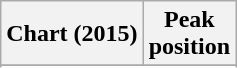<table class="wikitable sortable plainrowheaders" style="text-align:center">
<tr>
<th scope="col">Chart (2015)</th>
<th scope="col">Peak<br> position</th>
</tr>
<tr>
</tr>
<tr>
</tr>
</table>
